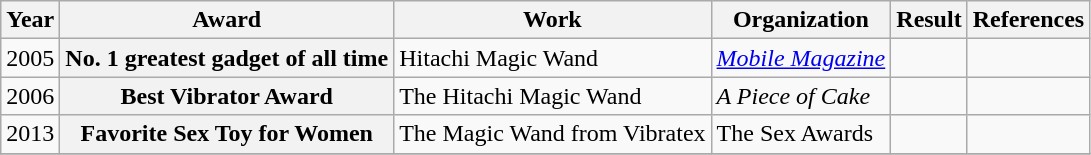<table class="wikitable sortable plainrowheaders">
<tr style="text-align:center;">
<th scope="col">Year</th>
<th scope="col">Award</th>
<th scope="col">Work</th>
<th scope="col">Organization</th>
<th scope="col">Result</th>
<th scope="col">References</th>
</tr>
<tr>
<td>2005</td>
<th scope="row">No. 1 greatest gadget of all time</th>
<td>Hitachi Magic Wand</td>
<td><em><a href='#'>Mobile Magazine</a></em></td>
<td></td>
<td></td>
</tr>
<tr>
<td>2006</td>
<th scope="row">Best Vibrator Award</th>
<td>The Hitachi Magic Wand</td>
<td><em>A Piece of Cake</em></td>
<td></td>
<td></td>
</tr>
<tr>
<td>2013</td>
<th scope="row">Favorite Sex Toy for Women</th>
<td>The Magic Wand from Vibratex</td>
<td>The Sex Awards</td>
<td></td>
<td></td>
</tr>
<tr>
</tr>
</table>
